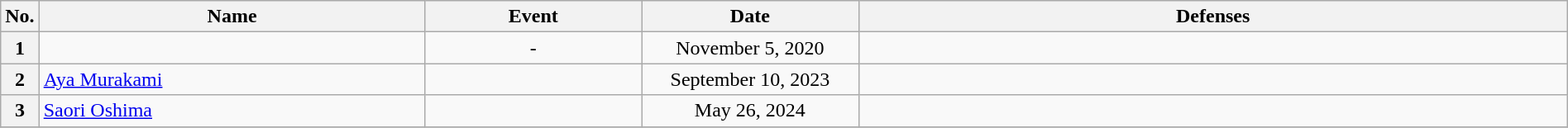<table class="wikitable" width=100%>
<tr>
<th width=1%>No.</th>
<th width=25%>Name</th>
<th width=14%>Event</th>
<th width=14%>Date</th>
<th width=46%>Defenses</th>
</tr>
<tr>
<th>1</th>
<td align=left></td>
<td align=center>-</td>
<td align=center>November 5, 2020</td>
<td></td>
</tr>
<tr>
<th>2</th>
<td align=left> <a href='#'>Aya Murakami</a></td>
<td align=center><em></em> <br></td>
<td align=center>September 10, 2023</td>
<td></td>
</tr>
<tr>
<th>3</th>
<td align=left> <a href='#'>Saori Oshima</a></td>
<td align=center><em></em> <br></td>
<td align=center>May 26, 2024</td>
<td></td>
</tr>
<tr>
</tr>
</table>
